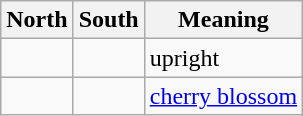<table class="wikitable">
<tr>
<th>North</th>
<th>South</th>
<th>Meaning</th>
</tr>
<tr>
<td> </td>
<td> </td>
<td>upright</td>
</tr>
<tr>
<td> </td>
<td> </td>
<td><a href='#'>cherry blossom</a></td>
</tr>
</table>
